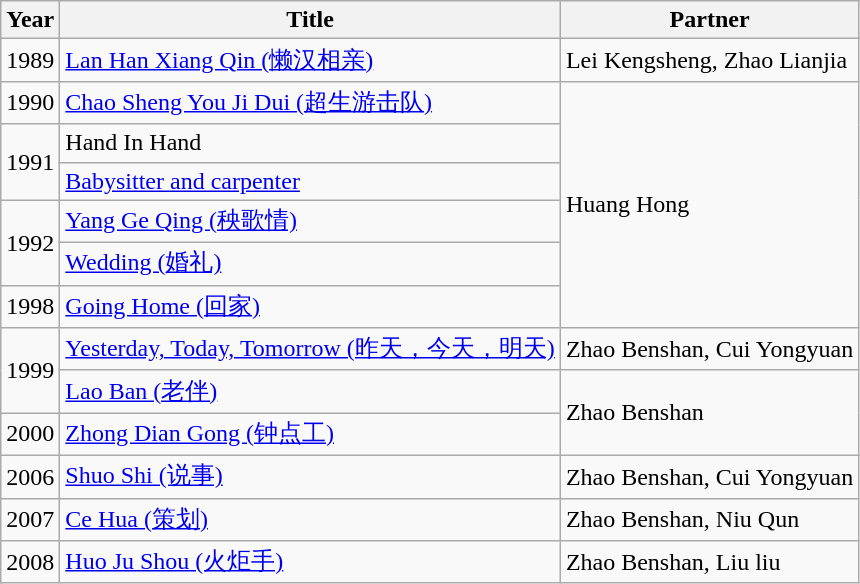<table class="wikitable">
<tr>
<th>Year</th>
<th>Title</th>
<th>Partner</th>
</tr>
<tr>
<td>1989</td>
<td><a href='#'>Lan Han Xiang Qin (懒汉相亲)</a></td>
<td>Lei Kengsheng, Zhao Lianjia</td>
</tr>
<tr>
<td>1990</td>
<td><a href='#'>Chao Sheng You Ji Dui (超生游击队)</a></td>
<td rowspan="6">Huang Hong</td>
</tr>
<tr>
<td rowspan="2">1991</td>
<td>Hand In Hand</td>
</tr>
<tr>
<td><a href='#'>Babysitter and carpenter</a></td>
</tr>
<tr>
<td rowspan="2">1992</td>
<td><a href='#'>Yang Ge Qing (秧歌情)</a></td>
</tr>
<tr>
<td><a href='#'>Wedding (婚礼)</a></td>
</tr>
<tr>
<td>1998</td>
<td><a href='#'>Going Home (回家)</a></td>
</tr>
<tr>
<td rowspan="2">1999</td>
<td><a href='#'>Yesterday, Today, Tomorrow (昨天，今天，明天)</a></td>
<td>Zhao Benshan, Cui Yongyuan</td>
</tr>
<tr>
<td><a href='#'>Lao Ban (老伴)</a></td>
<td rowspan="2">Zhao Benshan</td>
</tr>
<tr>
<td>2000</td>
<td><a href='#'>Zhong Dian Gong (钟点工)</a></td>
</tr>
<tr>
<td>2006</td>
<td><a href='#'>Shuo Shi (说事)</a></td>
<td>Zhao Benshan, Cui Yongyuan</td>
</tr>
<tr>
<td>2007</td>
<td><a href='#'>Ce Hua (策划)</a></td>
<td>Zhao Benshan, Niu Qun</td>
</tr>
<tr>
<td>2008</td>
<td><a href='#'>Huo Ju Shou (火炬手)</a></td>
<td>Zhao Benshan, Liu liu</td>
</tr>
</table>
